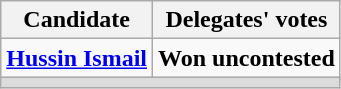<table class="wikitable" style="text-align:center">
<tr>
<th>Candidate</th>
<th>Delegates' votes</th>
</tr>
<tr>
<td align="left"><strong><a href='#'>Hussin Ismail</a></strong></td>
<td colspan="1"><strong>Won uncontested</strong></td>
</tr>
<tr>
<td colspan="3" bgcolor="dcdcdc"></td>
</tr>
</table>
